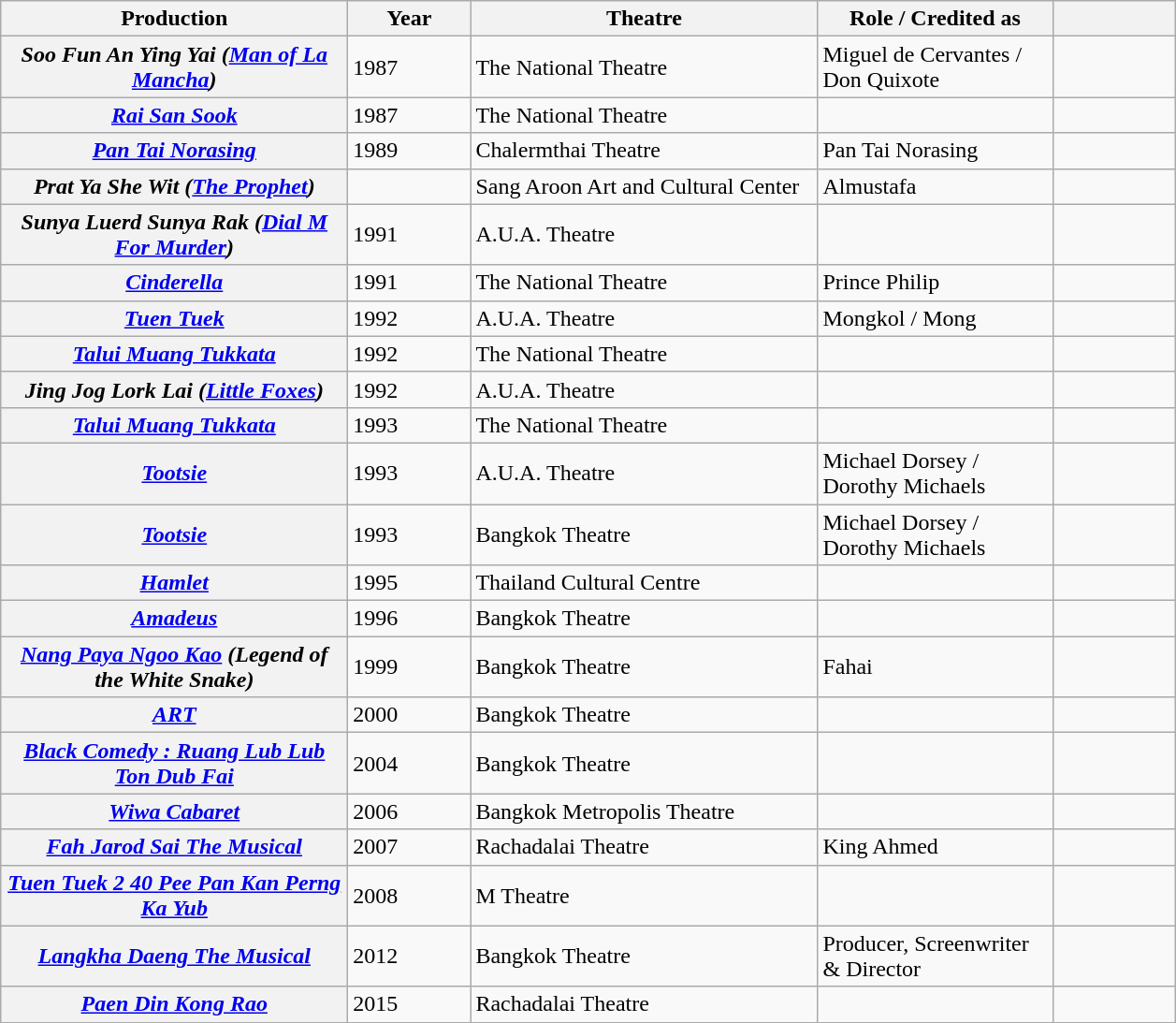<table class="wikitable plainrowheaders sortable">
<tr>
<th scope="col" style="width: 15em;">Production</th>
<th scope="col" style="width: 5em;">Year</th>
<th scope="col" style="width: 15em;">Theatre</th>
<th scope="col" style="width: 10em;">Role / Credited as</th>
<th scope="col" style="width: 5em;" class="unsortable"></th>
</tr>
<tr>
<th scope="row"><em>Soo Fun An Ying Yai (<a href='#'>Man of La Mancha</a>)</em></th>
<td>1987</td>
<td>The National Theatre</td>
<td>Miguel de Cervantes / Don Quixote</td>
<td></td>
</tr>
<tr>
<th scope="row"><em><a href='#'>Rai San Sook</a></em></th>
<td>1987</td>
<td>The National Theatre</td>
<td></td>
<td></td>
</tr>
<tr>
<th scope="row"><em><a href='#'>Pan Tai Norasing</a></em></th>
<td>1989</td>
<td>Chalermthai Theatre</td>
<td>Pan Tai Norasing</td>
<td></td>
</tr>
<tr>
<th scope="row"><em>Prat Ya She Wit (<a href='#'>The Prophet</a>)</em></th>
<td></td>
<td>Sang Aroon Art and Cultural Center</td>
<td>Almustafa</td>
<td></td>
</tr>
<tr>
<th scope="row"><em>Sunya Luerd Sunya Rak (<a href='#'>Dial M For Murder</a>)</em></th>
<td>1991</td>
<td>A.U.A. Theatre</td>
<td></td>
<td></td>
</tr>
<tr>
<th scope="row"><em><a href='#'>Cinderella</a></em></th>
<td>1991</td>
<td>The National Theatre</td>
<td>Prince Philip</td>
<td></td>
</tr>
<tr>
<th scope="row"><em><a href='#'>Tuen Tuek</a></em></th>
<td>1992</td>
<td>A.U.A. Theatre</td>
<td>Mongkol / Mong</td>
<td></td>
</tr>
<tr>
<th scope="row"><em><a href='#'>Talui Muang Tukkata</a></em></th>
<td>1992</td>
<td>The National Theatre</td>
<td></td>
<td></td>
</tr>
<tr>
<th scope="row"><em>Jing Jog Lork Lai (<a href='#'>Little Foxes</a>)</em></th>
<td>1992</td>
<td>A.U.A. Theatre</td>
<td></td>
<td></td>
</tr>
<tr>
<th scope="row"><em><a href='#'>Talui Muang Tukkata</a></em></th>
<td>1993</td>
<td>The National Theatre</td>
<td></td>
<td></td>
</tr>
<tr>
<th scope="row"><em><a href='#'>Tootsie</a></em></th>
<td>1993</td>
<td>A.U.A. Theatre</td>
<td>Michael Dorsey / Dorothy Michaels</td>
<td></td>
</tr>
<tr>
<th scope="row"><em><a href='#'>Tootsie</a></em></th>
<td>1993</td>
<td>Bangkok Theatre</td>
<td>Michael Dorsey / Dorothy Michaels</td>
<td></td>
</tr>
<tr>
<th scope="row"><em><a href='#'>Hamlet</a></em></th>
<td>1995</td>
<td>Thailand Cultural Centre</td>
<td></td>
<td></td>
</tr>
<tr>
<th scope="row"><em><a href='#'>Amadeus</a></em></th>
<td>1996</td>
<td>Bangkok Theatre</td>
<td></td>
<td></td>
</tr>
<tr>
<th scope="row"><em><a href='#'>Nang Paya Ngoo Kao</a> (Legend of the White Snake)</em></th>
<td>1999</td>
<td>Bangkok Theatre</td>
<td>Fahai</td>
<td></td>
</tr>
<tr>
<th scope="row"><em><a href='#'>ART</a></em></th>
<td>2000</td>
<td>Bangkok Theatre</td>
<td></td>
<td></td>
</tr>
<tr>
<th scope="row"><em><a href='#'>Black Comedy : Ruang Lub Lub Ton Dub Fai</a></em></th>
<td>2004</td>
<td>Bangkok Theatre</td>
<td></td>
<td></td>
</tr>
<tr>
<th scope="row"><em><a href='#'>Wiwa Cabaret</a></em></th>
<td>2006</td>
<td>Bangkok Metropolis Theatre</td>
<td></td>
<td></td>
</tr>
<tr>
<th scope="row"><em><a href='#'>Fah Jarod Sai The Musical</a></em></th>
<td>2007</td>
<td>Rachadalai Theatre</td>
<td>King Ahmed</td>
<td></td>
</tr>
<tr>
<th scope="row"><em><a href='#'>Tuen Tuek 2 40 Pee Pan Kan Perng Ka Yub</a></em></th>
<td>2008</td>
<td>M Theatre</td>
<td></td>
<td></td>
</tr>
<tr>
<th scope="row"><em><a href='#'>Langkha Daeng The Musical</a></em></th>
<td>2012</td>
<td>Bangkok Theatre</td>
<td>Producer, Screenwriter & Director</td>
<td></td>
</tr>
<tr>
<th scope="row"><em><a href='#'>Paen Din Kong Rao</a></em></th>
<td>2015</td>
<td>Rachadalai Theatre</td>
<td></td>
<td></td>
</tr>
</table>
